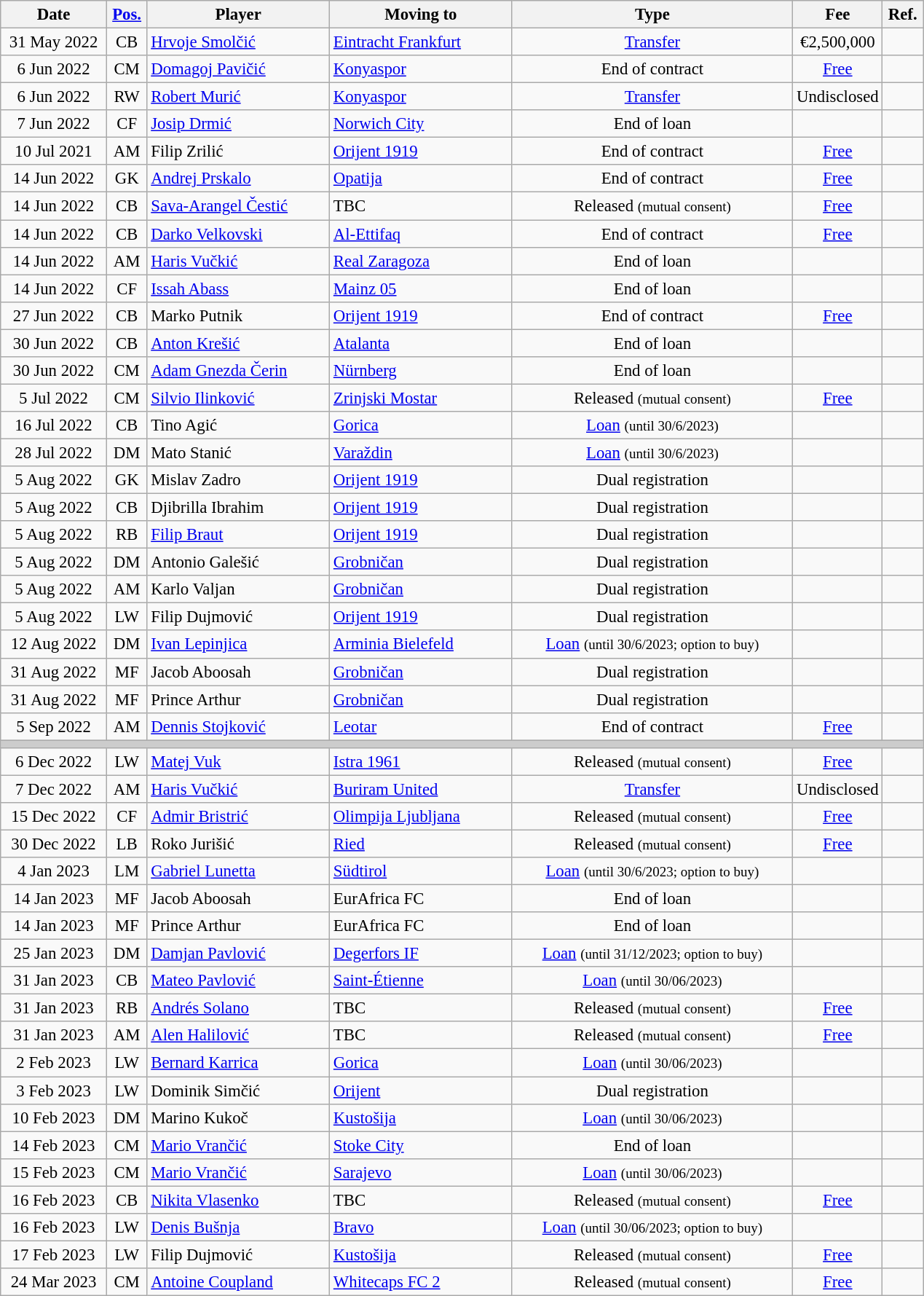<table class="wikitable" style="font-size: 95%; text-align: center;">
<tr>
<th width=90>Date</th>
<th width=30><a href='#'>Pos.</a></th>
<th width=160>Player</th>
<th width=160>Moving to</th>
<th width=250>Type</th>
<th width=75>Fee</th>
<th width=30>Ref.</th>
</tr>
<tr>
<td>31 May 2022</td>
<td>CB</td>
<td style="text-align:left;"> <a href='#'>Hrvoje Smolčić</a></td>
<td style="text-align:left;"> <a href='#'>Eintracht Frankfurt</a></td>
<td><a href='#'>Transfer</a></td>
<td>€2,500,000</td>
<td></td>
</tr>
<tr>
<td>6 Jun 2022</td>
<td>CM</td>
<td style="text-align:left;"> <a href='#'>Domagoj Pavičić</a></td>
<td style="text-align:left;"> <a href='#'>Konyaspor</a></td>
<td>End of contract</td>
<td><a href='#'>Free</a></td>
<td></td>
</tr>
<tr>
<td>6 Jun 2022</td>
<td>RW</td>
<td style="text-align:left;"> <a href='#'>Robert Murić</a></td>
<td style="text-align:left;"> <a href='#'>Konyaspor</a></td>
<td><a href='#'>Transfer</a></td>
<td>Undisclosed</td>
<td></td>
</tr>
<tr>
<td>7 Jun 2022</td>
<td>CF</td>
<td style="text-align:left;"> <a href='#'>Josip Drmić</a></td>
<td style="text-align:left;"> <a href='#'>Norwich City</a></td>
<td>End of loan</td>
<td></td>
<td></td>
</tr>
<tr>
<td>10 Jul 2021</td>
<td>AM</td>
<td style="text-align:left;"> Filip Zrilić</td>
<td style="text-align:left;"> <a href='#'>Orijent 1919</a></td>
<td>End of contract</td>
<td><a href='#'>Free</a></td>
<td></td>
</tr>
<tr>
<td>14 Jun 2022</td>
<td>GK</td>
<td style="text-align:left;"> <a href='#'>Andrej Prskalo</a></td>
<td style="text-align:left;"> <a href='#'>Opatija</a></td>
<td>End of contract</td>
<td><a href='#'>Free</a></td>
<td></td>
</tr>
<tr>
<td>14 Jun 2022</td>
<td>CB</td>
<td style="text-align:left;"> <a href='#'>Sava-Arangel Čestić</a></td>
<td style="text-align:left;">TBC</td>
<td>Released <small>(mutual consent)</small></td>
<td><a href='#'>Free</a></td>
<td></td>
</tr>
<tr>
<td>14 Jun 2022</td>
<td>CB</td>
<td style="text-align:left;"> <a href='#'>Darko Velkovski</a></td>
<td style="text-align:left;"> <a href='#'>Al-Ettifaq</a></td>
<td>End of contract</td>
<td><a href='#'>Free</a></td>
<td></td>
</tr>
<tr>
<td>14 Jun 2022</td>
<td>AM</td>
<td style="text-align:left;"> <a href='#'>Haris Vučkić</a></td>
<td style="text-align:left;"> <a href='#'>Real Zaragoza</a></td>
<td>End of loan</td>
<td></td>
<td></td>
</tr>
<tr>
<td>14 Jun 2022</td>
<td>CF</td>
<td style="text-align:left;"> <a href='#'>Issah Abass</a></td>
<td style="text-align:left;"> <a href='#'>Mainz 05</a></td>
<td>End of loan</td>
<td></td>
<td></td>
</tr>
<tr>
<td>27 Jun 2022</td>
<td>CB</td>
<td style="text-align:left;"> Marko Putnik</td>
<td style="text-align:left;"> <a href='#'>Orijent 1919</a></td>
<td>End of contract</td>
<td><a href='#'>Free</a></td>
<td></td>
</tr>
<tr>
<td>30 Jun 2022</td>
<td>CB</td>
<td style="text-align:left;"> <a href='#'>Anton Krešić</a></td>
<td style="text-align:left;"> <a href='#'>Atalanta</a></td>
<td>End of loan</td>
<td></td>
<td></td>
</tr>
<tr>
<td>30 Jun 2022</td>
<td>CM</td>
<td style="text-align:left;"> <a href='#'>Adam Gnezda Čerin</a></td>
<td style="text-align:left;"> <a href='#'>Nürnberg</a></td>
<td>End of loan</td>
<td></td>
<td></td>
</tr>
<tr>
<td>5 Jul 2022</td>
<td>CM</td>
<td style="text-align:left;"> <a href='#'>Silvio Ilinković</a></td>
<td style="text-align:left;"> <a href='#'>Zrinjski Mostar</a></td>
<td>Released <small>(mutual consent)</small></td>
<td><a href='#'>Free</a></td>
<td></td>
</tr>
<tr>
<td>16 Jul 2022</td>
<td>CB</td>
<td style="text-align:left;"> Tino Agić</td>
<td style="text-align:left;"> <a href='#'>Gorica</a></td>
<td><a href='#'>Loan</a> <small>(until 30/6/2023)</small></td>
<td></td>
<td></td>
</tr>
<tr>
<td>28 Jul 2022</td>
<td>DM</td>
<td style="text-align:left;"> Mato Stanić</td>
<td style="text-align:left;"> <a href='#'>Varaždin</a></td>
<td><a href='#'>Loan</a> <small>(until 30/6/2023)</small></td>
<td></td>
<td></td>
</tr>
<tr>
<td>5 Aug 2022</td>
<td>GK</td>
<td style="text-align:left;"> Mislav Zadro</td>
<td style="text-align:left;"> <a href='#'>Orijent 1919</a></td>
<td>Dual registration</td>
<td></td>
<td></td>
</tr>
<tr>
<td>5 Aug 2022</td>
<td>CB</td>
<td style="text-align:left;"> Djibrilla Ibrahim</td>
<td style="text-align:left;"> <a href='#'>Orijent 1919</a></td>
<td>Dual registration</td>
<td></td>
<td></td>
</tr>
<tr>
<td>5 Aug 2022</td>
<td>RB</td>
<td style="text-align:left;"> <a href='#'>Filip Braut</a></td>
<td style="text-align:left;"> <a href='#'>Orijent 1919</a></td>
<td>Dual registration</td>
<td></td>
<td></td>
</tr>
<tr>
<td>5 Aug 2022</td>
<td>DM</td>
<td style="text-align:left;"> Antonio Galešić</td>
<td style="text-align:left;"> <a href='#'>Grobničan</a></td>
<td>Dual registration</td>
<td></td>
<td></td>
</tr>
<tr>
<td>5 Aug 2022</td>
<td>AM</td>
<td style="text-align:left;"> Karlo Valjan</td>
<td style="text-align:left;"> <a href='#'>Grobničan</a></td>
<td>Dual registration</td>
<td></td>
<td></td>
</tr>
<tr>
<td>5 Aug 2022</td>
<td>LW</td>
<td style="text-align:left;"> Filip Dujmović</td>
<td style="text-align:left;"> <a href='#'>Orijent 1919</a></td>
<td>Dual registration</td>
<td></td>
<td></td>
</tr>
<tr>
<td>12 Aug 2022</td>
<td>DM</td>
<td style="text-align:left;"> <a href='#'>Ivan Lepinjica</a></td>
<td style="text-align:left;"> <a href='#'>Arminia Bielefeld</a></td>
<td><a href='#'>Loan</a> <small>(until 30/6/2023; option to buy)</small></td>
<td></td>
<td></td>
</tr>
<tr>
<td>31 Aug 2022</td>
<td>MF</td>
<td style="text-align:left;"> Jacob Aboosah</td>
<td style="text-align:left;"> <a href='#'>Grobničan</a></td>
<td>Dual registration</td>
<td></td>
<td></td>
</tr>
<tr>
<td>31 Aug 2022</td>
<td>MF</td>
<td style="text-align:left;"> Prince Arthur</td>
<td style="text-align:left;"> <a href='#'>Grobničan</a></td>
<td>Dual registration</td>
<td></td>
<td></td>
</tr>
<tr>
<td>5 Sep 2022</td>
<td>AM</td>
<td style="text-align:left;"> <a href='#'>Dennis Stojković</a></td>
<td style="text-align:left;"> <a href='#'>Leotar</a></td>
<td>End of contract</td>
<td><a href='#'>Free</a></td>
<td></td>
</tr>
<tr style="color:#CCCCCC;background-color:#CCCCCC">
<td colspan="7"></td>
</tr>
<tr>
<td>6 Dec 2022</td>
<td>LW</td>
<td style="text-align:left;"> <a href='#'>Matej Vuk</a></td>
<td style="text-align:left;"> <a href='#'>Istra 1961</a></td>
<td>Released <small>(mutual consent)</small></td>
<td><a href='#'>Free</a></td>
<td></td>
</tr>
<tr>
<td>7 Dec 2022</td>
<td>AM</td>
<td style="text-align:left;"> <a href='#'>Haris Vučkić</a></td>
<td style="text-align:left;"> <a href='#'>Buriram United</a></td>
<td><a href='#'>Transfer</a></td>
<td>Undisclosed</td>
<td></td>
</tr>
<tr>
<td>15 Dec 2022</td>
<td>CF</td>
<td style="text-align:left;"> <a href='#'>Admir Bristrić</a></td>
<td style="text-align:left;"> <a href='#'>Olimpija Ljubljana</a></td>
<td>Released <small>(mutual consent)</small></td>
<td><a href='#'>Free</a></td>
<td></td>
</tr>
<tr>
<td>30 Dec 2022</td>
<td>LB</td>
<td style="text-align:left;"> Roko Jurišić</td>
<td style="text-align:left;"> <a href='#'>Ried</a></td>
<td>Released <small>(mutual consent)</small></td>
<td><a href='#'>Free</a></td>
<td></td>
</tr>
<tr>
<td>4 Jan 2023</td>
<td>LM</td>
<td style="text-align:left;"> <a href='#'>Gabriel Lunetta</a></td>
<td style="text-align:left;"> <a href='#'>Südtirol</a></td>
<td><a href='#'>Loan</a> <small>(until 30/6/2023; option to buy)</small></td>
<td></td>
<td></td>
</tr>
<tr>
<td>14 Jan 2023</td>
<td>MF</td>
<td style="text-align:left;"> Jacob Aboosah</td>
<td style="text-align:left;"> EurAfrica FC</td>
<td>End of loan</td>
<td></td>
<td></td>
</tr>
<tr>
<td>14 Jan 2023</td>
<td>MF</td>
<td style="text-align:left;"> Prince Arthur</td>
<td style="text-align:left;"> EurAfrica FC</td>
<td>End of loan</td>
<td></td>
<td></td>
</tr>
<tr>
<td>25 Jan 2023</td>
<td>DM</td>
<td style="text-align:left;"> <a href='#'>Damjan Pavlović</a></td>
<td style="text-align:left;"> <a href='#'>Degerfors IF</a></td>
<td><a href='#'>Loan</a> <small>(until 31/12/2023; option to buy)</small></td>
<td></td>
<td></td>
</tr>
<tr>
<td>31 Jan 2023</td>
<td>CB</td>
<td style="text-align:left;"> <a href='#'>Mateo Pavlović</a></td>
<td style="text-align:left;"> <a href='#'>Saint-Étienne</a></td>
<td><a href='#'>Loan</a> <small>(until 30/06/2023)</small></td>
<td></td>
<td></td>
</tr>
<tr>
<td>31 Jan 2023</td>
<td>RB</td>
<td style="text-align:left;"> <a href='#'>Andrés Solano</a></td>
<td style="text-align:left;">TBC</td>
<td>Released <small>(mutual consent)</small></td>
<td><a href='#'>Free</a></td>
<td></td>
</tr>
<tr>
<td>31 Jan 2023</td>
<td>AM</td>
<td style="text-align:left;"> <a href='#'>Alen Halilović</a></td>
<td style="text-align:left;">TBC</td>
<td>Released <small>(mutual consent)</small></td>
<td><a href='#'>Free</a></td>
<td></td>
</tr>
<tr>
<td>2 Feb 2023</td>
<td>LW</td>
<td style="text-align:left;"> <a href='#'>Bernard Karrica</a></td>
<td style="text-align:left;"> <a href='#'>Gorica</a></td>
<td><a href='#'>Loan</a> <small>(until 30/06/2023)</small></td>
<td></td>
<td></td>
</tr>
<tr>
<td>3 Feb 2023</td>
<td>LW</td>
<td style="text-align:left;"> Dominik Simčić</td>
<td style="text-align:left;"> <a href='#'>Orijent</a></td>
<td>Dual registration</td>
<td></td>
<td></td>
</tr>
<tr>
<td>10 Feb 2023</td>
<td>DM</td>
<td style="text-align:left;"> Marino Kukoč</td>
<td style="text-align:left;"> <a href='#'>Kustošija</a></td>
<td><a href='#'>Loan</a> <small>(until 30/06/2023)</small></td>
<td></td>
<td></td>
</tr>
<tr>
<td>14 Feb 2023</td>
<td>CM</td>
<td style="text-align:left;"> <a href='#'>Mario Vrančić</a></td>
<td style="text-align:left;"> <a href='#'>Stoke City</a></td>
<td>End of loan</td>
<td></td>
<td></td>
</tr>
<tr>
<td>15 Feb 2023</td>
<td>CM</td>
<td style="text-align:left;"> <a href='#'>Mario Vrančić</a></td>
<td style="text-align:left;"> <a href='#'>Sarajevo</a></td>
<td><a href='#'>Loan</a> <small>(until 30/06/2023)</small></td>
<td></td>
<td></td>
</tr>
<tr>
<td>16 Feb 2023</td>
<td>CB</td>
<td style="text-align:left;"> <a href='#'>Nikita Vlasenko</a></td>
<td style="text-align:left;">TBC</td>
<td>Released <small>(mutual consent)</small></td>
<td><a href='#'>Free</a></td>
<td></td>
</tr>
<tr>
<td>16 Feb 2023</td>
<td>LW</td>
<td style="text-align:left;"> <a href='#'>Denis Bušnja</a></td>
<td style="text-align:left;"> <a href='#'>Bravo</a></td>
<td><a href='#'>Loan</a> <small>(until 30/06/2023; option to buy)</small></td>
<td></td>
<td></td>
</tr>
<tr>
<td>17 Feb 2023</td>
<td>LW</td>
<td style="text-align:left;"> Filip Dujmović</td>
<td style="text-align:left;"> <a href='#'>Kustošija</a></td>
<td>Released <small>(mutual consent)</small></td>
<td><a href='#'>Free</a></td>
<td></td>
</tr>
<tr>
<td>24 Mar 2023</td>
<td>CM</td>
<td style="text-align:left;"> <a href='#'>Antoine Coupland</a></td>
<td style="text-align:left;"> <a href='#'>Whitecaps FC 2</a></td>
<td>Released <small>(mutual consent)</small></td>
<td><a href='#'>Free</a></td>
<td></td>
</tr>
</table>
